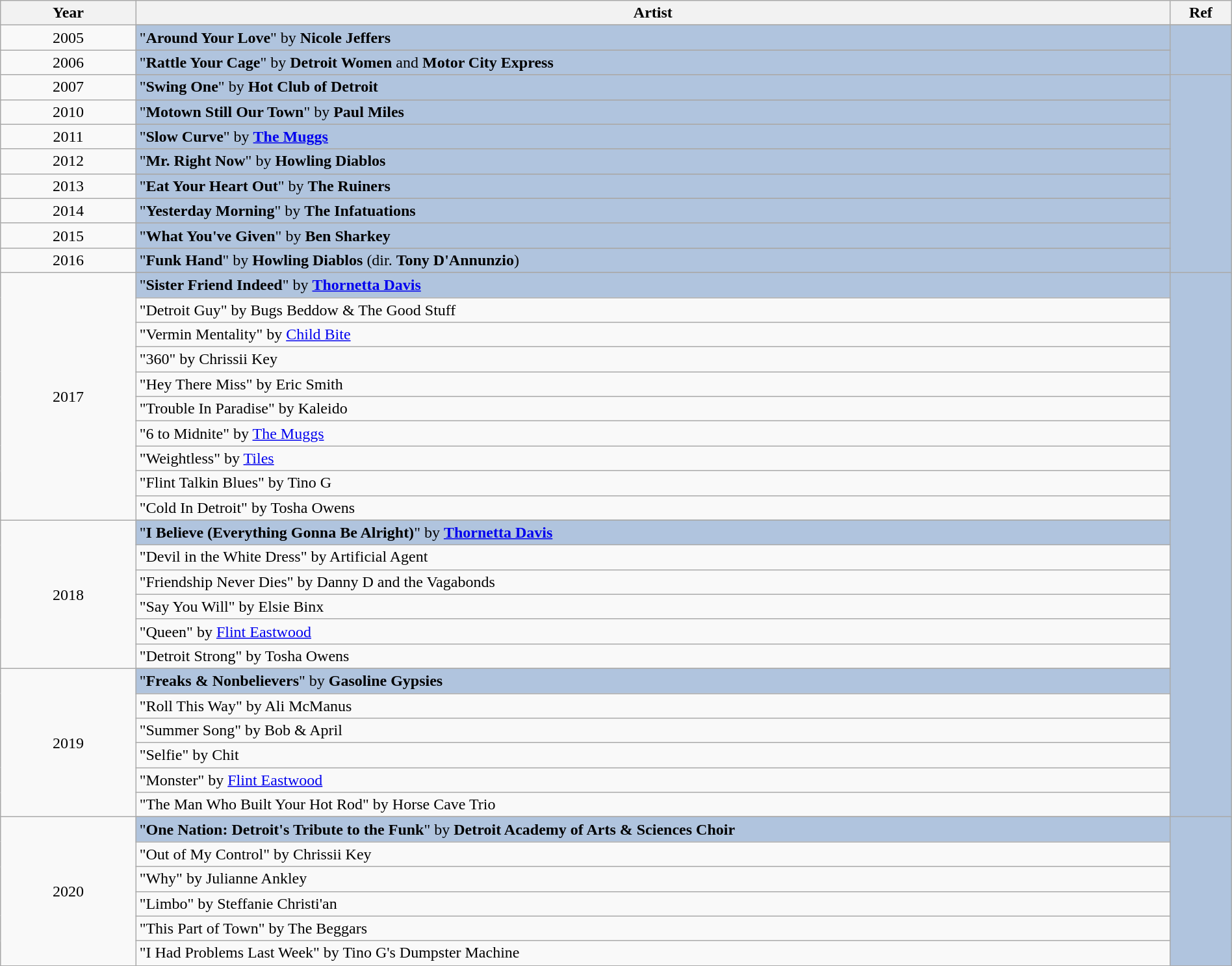<table class="wikitable" style="width:100%;">
<tr>
<th style="width:11%;">Year</th>
<th style="width:84%;">Artist</th>
<th style="width:5%;">Ref</th>
</tr>
<tr>
<td rowspan="2" align="center">2005</td>
</tr>
<tr style="background:#B0C4DE">
<td>"<strong>Around Your Love</strong>" by <strong>Nicole Jeffers</strong></td>
<td rowspan="4"></td>
</tr>
<tr>
<td rowspan="2" align="center">2006</td>
</tr>
<tr style="background:#B0C4DE">
<td>"<strong>Rattle Your Cage</strong>" by <strong>Detroit Women</strong> and <strong>Motor City Express</strong></td>
</tr>
<tr>
<td rowspan="2" align="center">2007</td>
</tr>
<tr style="background:#B0C4DE">
<td>"<strong>Swing One</strong>" by <strong>Hot Club of Detroit</strong></td>
<td rowspan="16" align="center"></td>
</tr>
<tr>
<td rowspan="2" align="center">2010</td>
</tr>
<tr style="background:#B0C4DE">
<td>"<strong>Motown Still Our Town</strong>" by <strong>Paul Miles</strong></td>
</tr>
<tr>
<td rowspan="2" align="center">2011</td>
</tr>
<tr style="background:#B0C4DE">
<td>"<strong>Slow Curve</strong>" by <strong><a href='#'>The Muggs</a></strong></td>
</tr>
<tr>
<td rowspan="2" align="center">2012</td>
</tr>
<tr style="background:#B0C4DE">
<td>"<strong>Mr. Right Now</strong>" by <strong>Howling Diablos</strong></td>
</tr>
<tr>
<td rowspan="2" align="center">2013</td>
</tr>
<tr style="background:#B0C4DE">
<td>"<strong>Eat Your Heart Out</strong>" by <strong>The Ruiners</strong></td>
</tr>
<tr>
<td rowspan="2" align="center">2014</td>
</tr>
<tr style="background:#B0C4DE">
<td>"<strong>Yesterday Morning</strong>" by <strong>The Infatuations</strong></td>
</tr>
<tr>
<td rowspan="2" align="center">2015</td>
</tr>
<tr style="background:#B0C4DE">
<td>"<strong>What You've Given</strong>" by <strong>Ben Sharkey</strong></td>
</tr>
<tr>
<td rowspan="2" align="center">2016</td>
</tr>
<tr style="background:#B0C4DE">
<td>"<strong>Funk Hand</strong>" by <strong>Howling Diablos</strong> (dir. <strong>Tony D'Annunzio</strong>)</td>
</tr>
<tr>
<td rowspan="11" align="center">2017</td>
</tr>
<tr style="background:#B0C4DE">
<td>"<strong>Sister Friend Indeed</strong>" by <strong><a href='#'>Thornetta Davis</a></strong></td>
<td rowspan="25" align="center"></td>
</tr>
<tr>
<td>"Detroit Guy" by Bugs Beddow & The Good Stuff</td>
</tr>
<tr>
<td>"Vermin Mentality" by <a href='#'>Child Bite</a></td>
</tr>
<tr>
<td>"360" by Chrissii Key</td>
</tr>
<tr>
<td>"Hey There Miss" by Eric Smith</td>
</tr>
<tr>
<td>"Trouble In Paradise" by Kaleido</td>
</tr>
<tr>
<td>"6 to Midnite" by <a href='#'>The Muggs</a></td>
</tr>
<tr>
<td>"Weightless" by <a href='#'>Tiles</a></td>
</tr>
<tr>
<td>"Flint Talkin Blues" by Tino G</td>
</tr>
<tr>
<td>"Cold In Detroit" by Tosha Owens</td>
</tr>
<tr>
<td rowspan="7" align="center">2018</td>
</tr>
<tr style="background:#B0C4DE">
<td>"<strong>I Believe (Everything Gonna Be Alright)</strong>" by <strong><a href='#'>Thornetta Davis</a></strong></td>
</tr>
<tr>
<td>"Devil in the White Dress" by Artificial Agent</td>
</tr>
<tr>
<td>"Friendship Never Dies" by Danny D and the Vagabonds</td>
</tr>
<tr>
<td>"Say You Will" by Elsie Binx</td>
</tr>
<tr>
<td>"Queen" by <a href='#'>Flint Eastwood</a></td>
</tr>
<tr>
<td>"Detroit Strong" by Tosha Owens</td>
</tr>
<tr>
<td rowspan="7" align="center">2019</td>
</tr>
<tr style="background:#B0C4DE">
<td>"<strong>Freaks & Nonbelievers</strong>" by <strong>Gasoline Gypsies</strong></td>
</tr>
<tr>
<td>"Roll This Way" by Ali McManus</td>
</tr>
<tr>
<td>"Summer Song" by Bob & April</td>
</tr>
<tr>
<td>"Selfie" by Chit</td>
</tr>
<tr>
<td>"Monster" by <a href='#'>Flint Eastwood</a></td>
</tr>
<tr>
<td>"The Man Who Built Your Hot Rod" by Horse Cave Trio</td>
</tr>
<tr>
<td rowspan="7" align="center">2020</td>
</tr>
<tr style="background:#B0C4DE">
<td>"<strong>One Nation: Detroit's Tribute to the Funk</strong>" by <strong>Detroit Academy of Arts & Sciences Choir</strong></td>
<td rowspan="6" align="center"></td>
</tr>
<tr>
<td>"Out of My Control" by Chrissii Key</td>
</tr>
<tr>
<td>"Why" by Julianne Ankley</td>
</tr>
<tr>
<td>"Limbo" by Steffanie Christi'an</td>
</tr>
<tr>
<td>"This Part of Town" by The Beggars</td>
</tr>
<tr>
<td>"I Had Problems Last Week" by Tino G's Dumpster Machine</td>
</tr>
<tr>
</tr>
</table>
